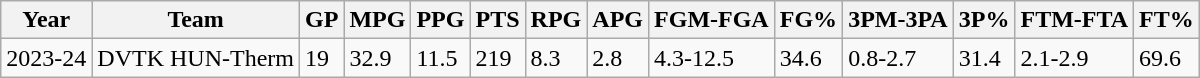<table class="wikitable">
<tr>
<th>Year</th>
<th>Team</th>
<th>GP</th>
<th>MPG</th>
<th>PPG</th>
<th>PTS</th>
<th>RPG</th>
<th>APG</th>
<th>FGM-FGA</th>
<th>FG%</th>
<th>3PM-3PA</th>
<th>3P%</th>
<th>FTM-FTA</th>
<th>FT%</th>
</tr>
<tr>
<td>2023-24</td>
<td>DVTK HUN-Therm</td>
<td>19</td>
<td>32.9</td>
<td>11.5</td>
<td>219</td>
<td>8.3</td>
<td>2.8</td>
<td>4.3-12.5</td>
<td>34.6</td>
<td>0.8-2.7</td>
<td>31.4</td>
<td>2.1-2.9</td>
<td>69.6</td>
</tr>
</table>
